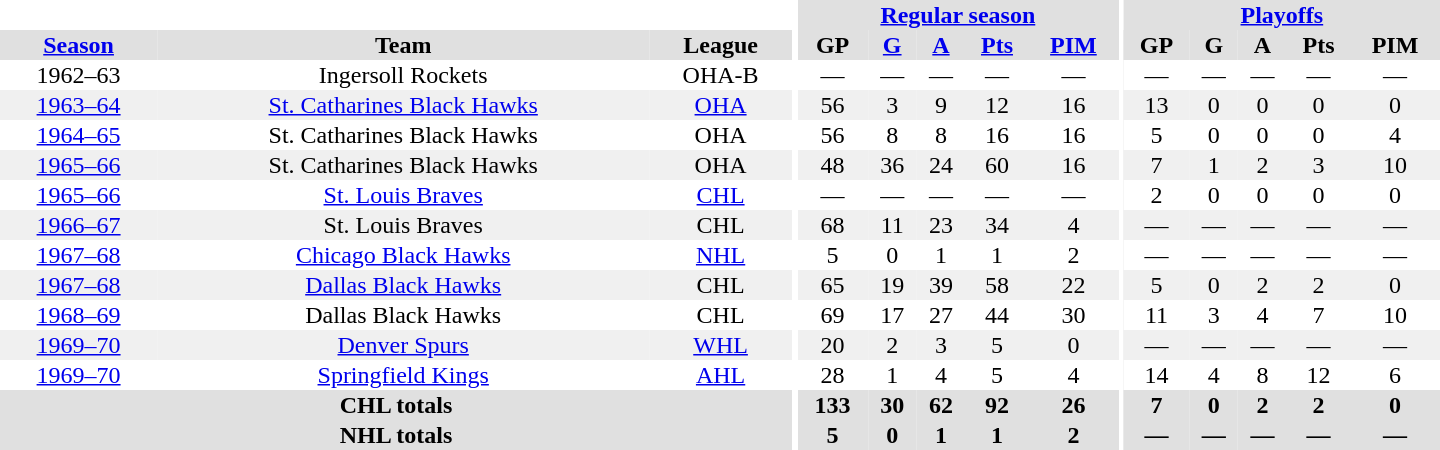<table border="0" cellpadding="1" cellspacing="0" style="text-align:center; width:60em">
<tr bgcolor="#e0e0e0">
<th colspan="3" bgcolor="#ffffff"></th>
<th rowspan="100" bgcolor="#ffffff"></th>
<th colspan="5"><a href='#'>Regular season</a></th>
<th rowspan="100" bgcolor="#ffffff"></th>
<th colspan="5"><a href='#'>Playoffs</a></th>
</tr>
<tr bgcolor="#e0e0e0">
<th><a href='#'>Season</a></th>
<th>Team</th>
<th>League</th>
<th>GP</th>
<th><a href='#'>G</a></th>
<th><a href='#'>A</a></th>
<th><a href='#'>Pts</a></th>
<th><a href='#'>PIM</a></th>
<th>GP</th>
<th>G</th>
<th>A</th>
<th>Pts</th>
<th>PIM</th>
</tr>
<tr>
<td>1962–63</td>
<td>Ingersoll Rockets</td>
<td>OHA-B</td>
<td>—</td>
<td>—</td>
<td>—</td>
<td>—</td>
<td>—</td>
<td>—</td>
<td>—</td>
<td>—</td>
<td>—</td>
<td>—</td>
</tr>
<tr bgcolor="#f0f0f0">
<td><a href='#'>1963–64</a></td>
<td><a href='#'>St. Catharines Black Hawks</a></td>
<td><a href='#'>OHA</a></td>
<td>56</td>
<td>3</td>
<td>9</td>
<td>12</td>
<td>16</td>
<td>13</td>
<td>0</td>
<td>0</td>
<td>0</td>
<td>0</td>
</tr>
<tr>
<td><a href='#'>1964–65</a></td>
<td>St. Catharines Black Hawks</td>
<td>OHA</td>
<td>56</td>
<td>8</td>
<td>8</td>
<td>16</td>
<td>16</td>
<td>5</td>
<td>0</td>
<td>0</td>
<td>0</td>
<td>4</td>
</tr>
<tr bgcolor="#f0f0f0">
<td><a href='#'>1965–66</a></td>
<td>St. Catharines Black Hawks</td>
<td>OHA</td>
<td>48</td>
<td>36</td>
<td>24</td>
<td>60</td>
<td>16</td>
<td>7</td>
<td>1</td>
<td>2</td>
<td>3</td>
<td>10</td>
</tr>
<tr>
<td><a href='#'>1965–66</a></td>
<td><a href='#'>St. Louis Braves</a></td>
<td><a href='#'>CHL</a></td>
<td>—</td>
<td>—</td>
<td>—</td>
<td>—</td>
<td>—</td>
<td>2</td>
<td>0</td>
<td>0</td>
<td>0</td>
<td>0</td>
</tr>
<tr bgcolor="#f0f0f0">
<td><a href='#'>1966–67</a></td>
<td>St. Louis Braves</td>
<td>CHL</td>
<td>68</td>
<td>11</td>
<td>23</td>
<td>34</td>
<td>4</td>
<td>—</td>
<td>—</td>
<td>—</td>
<td>—</td>
<td>—</td>
</tr>
<tr>
<td><a href='#'>1967–68</a></td>
<td><a href='#'>Chicago Black Hawks</a></td>
<td><a href='#'>NHL</a></td>
<td>5</td>
<td>0</td>
<td>1</td>
<td>1</td>
<td>2</td>
<td>—</td>
<td>—</td>
<td>—</td>
<td>—</td>
<td>—</td>
</tr>
<tr bgcolor="#f0f0f0">
<td><a href='#'>1967–68</a></td>
<td><a href='#'>Dallas Black Hawks</a></td>
<td>CHL</td>
<td>65</td>
<td>19</td>
<td>39</td>
<td>58</td>
<td>22</td>
<td>5</td>
<td>0</td>
<td>2</td>
<td>2</td>
<td>0</td>
</tr>
<tr>
<td><a href='#'>1968–69</a></td>
<td>Dallas Black Hawks</td>
<td>CHL</td>
<td>69</td>
<td>17</td>
<td>27</td>
<td>44</td>
<td>30</td>
<td>11</td>
<td>3</td>
<td>4</td>
<td>7</td>
<td>10</td>
</tr>
<tr bgcolor="#f0f0f0">
<td><a href='#'>1969–70</a></td>
<td><a href='#'>Denver Spurs</a></td>
<td><a href='#'>WHL</a></td>
<td>20</td>
<td>2</td>
<td>3</td>
<td>5</td>
<td>0</td>
<td>—</td>
<td>—</td>
<td>—</td>
<td>—</td>
<td>—</td>
</tr>
<tr>
<td><a href='#'>1969–70</a></td>
<td><a href='#'>Springfield Kings</a></td>
<td><a href='#'>AHL</a></td>
<td>28</td>
<td>1</td>
<td>4</td>
<td>5</td>
<td>4</td>
<td>14</td>
<td>4</td>
<td>8</td>
<td>12</td>
<td>6</td>
</tr>
<tr bgcolor="#e0e0e0">
<th colspan="3">CHL totals</th>
<th>133</th>
<th>30</th>
<th>62</th>
<th>92</th>
<th>26</th>
<th>7</th>
<th>0</th>
<th>2</th>
<th>2</th>
<th>0</th>
</tr>
<tr bgcolor="#e0e0e0">
<th colspan="3">NHL totals</th>
<th>5</th>
<th>0</th>
<th>1</th>
<th>1</th>
<th>2</th>
<th>—</th>
<th>—</th>
<th>—</th>
<th>—</th>
<th>—</th>
</tr>
</table>
